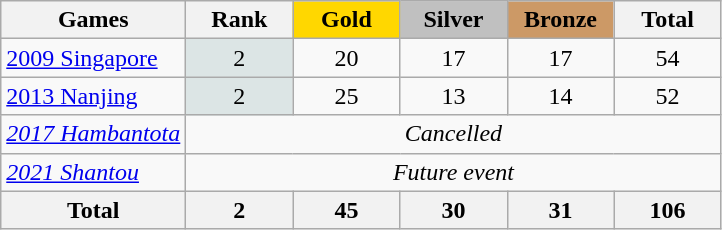<table class="wikitable sortable" style="margin-top:0em; text-align:center; font-size:100%;">
<tr>
<th>Games</th>
<th style="width:4em;">Rank</th>
<th style="background:gold; width:4em;"><strong>Gold</strong></th>
<th style="background:silver; width:4em;"><strong>Silver</strong></th>
<th style="background:#cc9966; width:4em;"><strong>Bronze</strong></th>
<th style="width:4em;">Total</th>
</tr>
<tr>
<td align=left><a href='#'>2009 Singapore</a></td>
<td bgcolor=dce5e5>2</td>
<td>20</td>
<td>17</td>
<td>17</td>
<td>54</td>
</tr>
<tr>
<td align=left><a href='#'>2013 Nanjing</a></td>
<td bgcolor=dce5e5>2</td>
<td>25</td>
<td>13</td>
<td>14</td>
<td>52</td>
</tr>
<tr>
<td align=left><em><a href='#'>2017 Hambantota</a></em></td>
<td colspan=5><em>Cancelled</em></td>
</tr>
<tr>
<td align=left><em><a href='#'>2021 Shantou</a></em></td>
<td colspan=5><em>Future event</em></td>
</tr>
<tr>
<th>Total</th>
<th>2</th>
<th>45</th>
<th>30</th>
<th>31</th>
<th>106</th>
</tr>
</table>
